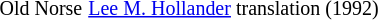<table>
<tr>
<td><br><small>Old Norse</small></td>
<td><br><small><a href='#'>Lee M. Hollander</a> translation (1992)</small></td>
<td></td>
</tr>
</table>
